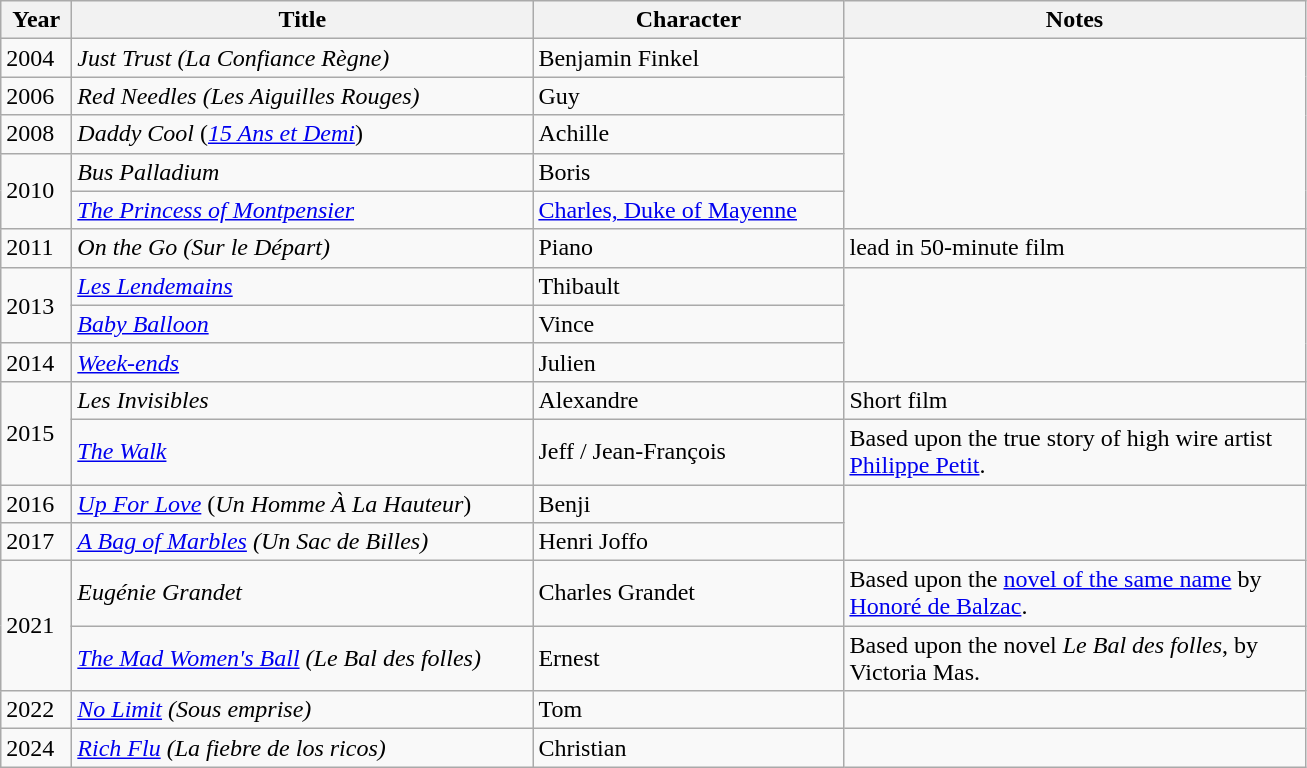<table class="wikitable">
<tr>
<th scope="col" width="40">Year</th>
<th scope="col" width="300">Title</th>
<th scope="col" width="200">Character</th>
<th scope="col" width="300">Notes</th>
</tr>
<tr>
<td>2004</td>
<td><em>Just Trust (La Confiance Règne)</em></td>
<td>Benjamin Finkel</td>
</tr>
<tr>
<td>2006</td>
<td><em>Red Needles</em> <em>(Les Aiguilles Rouges)</em></td>
<td>Guy</td>
</tr>
<tr>
<td>2008</td>
<td><em>Daddy Cool</em> (<a href='#'><em>15 Ans et Demi</em></a>)</td>
<td>Achille</td>
</tr>
<tr>
<td rowspan="2">2010</td>
<td><em>Bus Palladium</em></td>
<td>Boris</td>
</tr>
<tr>
<td><em><a href='#'>The Princess of Montpensier</a></em></td>
<td><a href='#'>Charles, Duke of Mayenne</a></td>
</tr>
<tr>
<td>2011</td>
<td><em>On the Go (Sur le Départ)</em></td>
<td>Piano</td>
<td>lead in 50-minute film</td>
</tr>
<tr>
<td rowspan="2">2013</td>
<td><em><a href='#'>Les Lendemains</a></em></td>
<td>Thibault</td>
</tr>
<tr>
<td><em><a href='#'>Baby Balloon</a></em></td>
<td>Vince</td>
</tr>
<tr>
<td>2014</td>
<td><em><a href='#'>Week-ends</a></em></td>
<td>Julien</td>
</tr>
<tr>
<td rowspan="2">2015</td>
<td><em>Les Invisibles</em></td>
<td>Alexandre</td>
<td>Short film</td>
</tr>
<tr>
<td><a href='#'><em>The Walk</em></a></td>
<td>Jeff / Jean-François</td>
<td>Based upon the true story of high wire artist <a href='#'>Philippe Petit</a>.</td>
</tr>
<tr>
<td>2016</td>
<td><em><a href='#'>Up For Love</a></em> (<em>Un Homme À La Hauteur</em>)</td>
<td>Benji</td>
</tr>
<tr>
<td>2017</td>
<td><em><a href='#'>A Bag of Marbles</a> (Un Sac de Billes)</em></td>
<td>Henri Joffo</td>
</tr>
<tr>
<td rowspan="2">2021</td>
<td><em>Eugénie Grandet</em></td>
<td>Charles Grandet</td>
<td>Based upon the <a href='#'>novel of the same name</a> by <a href='#'>Honoré de Balzac</a>.</td>
</tr>
<tr>
<td><em><a href='#'>The Mad Women's Ball</a> (Le Bal des folles)</em></td>
<td>Ernest</td>
<td>Based upon the novel <em>Le Bal des folles</em>, by Victoria Mas.</td>
</tr>
<tr>
<td>2022</td>
<td><em><a href='#'>No Limit</a></em> <em>(Sous emprise)</em></td>
<td>Tom</td>
</tr>
<tr>
<td>2024</td>
<td><em><a href='#'>Rich Flu</a></em> <em>(La fiebre de los ricos)</em></td>
<td>Christian</td>
<td></td>
</tr>
</table>
